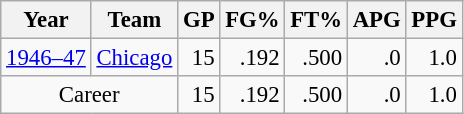<table class="wikitable sortable" style="font-size:95%; text-align:right;">
<tr>
<th>Year</th>
<th>Team</th>
<th>GP</th>
<th>FG%</th>
<th>FT%</th>
<th>APG</th>
<th>PPG</th>
</tr>
<tr>
<td style="text-align:left;"><a href='#'>1946–47</a></td>
<td style="text-align:left;"><a href='#'>Chicago</a></td>
<td>15</td>
<td>.192</td>
<td>.500</td>
<td>.0</td>
<td>1.0</td>
</tr>
<tr>
<td style="text-align:center;" colspan="2">Career</td>
<td>15</td>
<td>.192</td>
<td>.500</td>
<td>.0</td>
<td>1.0</td>
</tr>
</table>
